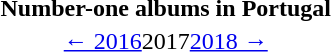<table class="toc" id="toc" summary="Contents">
<tr>
<th>Number-one albums in Portugal</th>
</tr>
<tr>
<td align="center"><a href='#'>← 2016</a>2017<a href='#'>2018 →</a></td>
</tr>
</table>
